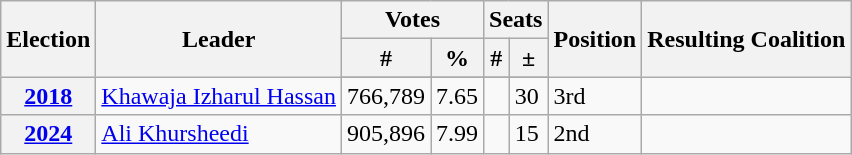<table class="wikitable sortable">
<tr>
<th rowspan="3">Election</th>
<th rowspan="3">Leader</th>
<th colspan=2>Votes</th>
<th colspan="2">Seats</th>
<th rowspan="3">Position</th>
<th rowspan="3">Resulting Coalition</th>
</tr>
<tr>
<th>#</th>
<th>%</th>
<th>#</th>
<th>±</th>
</tr>
<tr>
</tr>
<tr>
<th><a href='#'>2018</a></th>
<td><a href='#'>Khawaja Izharul Hassan</a></td>
<td>766,789</td>
<td>7.65</td>
<td></td>
<td> 30</td>
<td>3rd</td>
<td></td>
</tr>
<tr>
<th><a href='#'>2024</a></th>
<td><a href='#'>Ali Khursheedi</a></td>
<td>905,896</td>
<td>7.99</td>
<td></td>
<td> 15</td>
<td>2nd</td>
<td></td>
</tr>
</table>
